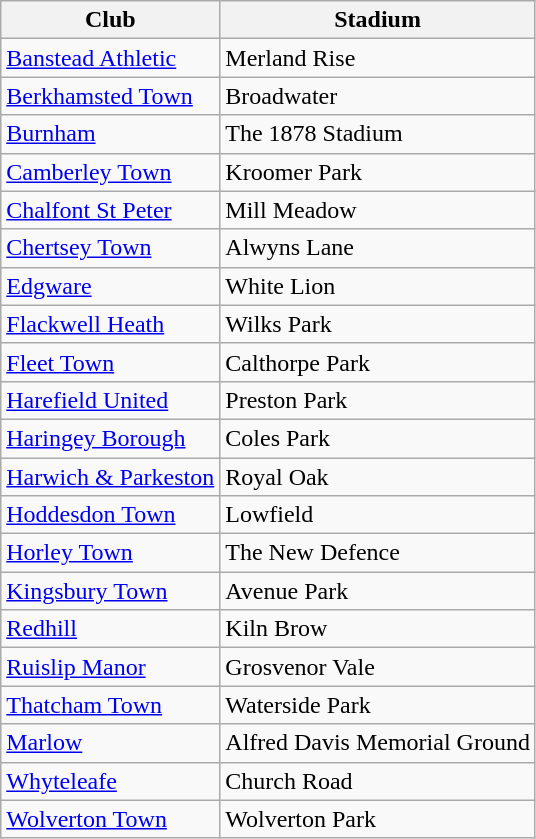<table class="wikitable sortable">
<tr>
<th>Club</th>
<th>Stadium</th>
</tr>
<tr>
<td><a href='#'>Banstead Athletic</a></td>
<td>Merland Rise</td>
</tr>
<tr>
<td><a href='#'>Berkhamsted Town</a></td>
<td>Broadwater</td>
</tr>
<tr>
<td><a href='#'>Burnham</a></td>
<td>The 1878 Stadium</td>
</tr>
<tr>
<td><a href='#'>Camberley Town</a></td>
<td>Kroomer Park</td>
</tr>
<tr>
<td><a href='#'>Chalfont St Peter</a></td>
<td>Mill Meadow</td>
</tr>
<tr>
<td><a href='#'>Chertsey Town</a></td>
<td>Alwyns Lane</td>
</tr>
<tr>
<td><a href='#'>Edgware</a></td>
<td>White Lion</td>
</tr>
<tr>
<td><a href='#'>Flackwell Heath</a></td>
<td>Wilks Park</td>
</tr>
<tr>
<td><a href='#'>Fleet Town</a></td>
<td>Calthorpe Park</td>
</tr>
<tr>
<td><a href='#'>Harefield United</a></td>
<td>Preston Park</td>
</tr>
<tr>
<td><a href='#'>Haringey Borough</a></td>
<td>Coles Park</td>
</tr>
<tr>
<td><a href='#'>Harwich & Parkeston</a></td>
<td>Royal Oak</td>
</tr>
<tr>
<td><a href='#'>Hoddesdon Town</a></td>
<td>Lowfield</td>
</tr>
<tr>
<td><a href='#'>Horley Town</a></td>
<td>The New Defence</td>
</tr>
<tr>
<td><a href='#'>Kingsbury Town</a></td>
<td>Avenue Park</td>
</tr>
<tr>
<td><a href='#'>Redhill</a></td>
<td>Kiln Brow</td>
</tr>
<tr>
<td><a href='#'>Ruislip Manor</a></td>
<td>Grosvenor Vale</td>
</tr>
<tr>
<td><a href='#'>Thatcham Town</a></td>
<td>Waterside Park</td>
</tr>
<tr>
<td><a href='#'>Marlow</a></td>
<td>Alfred Davis Memorial Ground</td>
</tr>
<tr>
<td><a href='#'>Whyteleafe</a></td>
<td>Church Road</td>
</tr>
<tr>
<td><a href='#'>Wolverton Town</a></td>
<td>Wolverton Park</td>
</tr>
</table>
